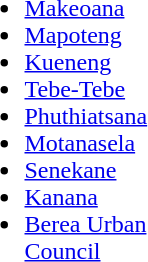<table>
<tr ---- valign="top">
<td width="150pt"><br><ul><li><a href='#'>Makeoana</a></li><li><a href='#'>Mapoteng</a></li><li><a href='#'>Kueneng</a></li><li><a href='#'>Tebe-Tebe</a></li><li><a href='#'>Phuthiatsana</a></li><li><a href='#'>Motanasela</a></li><li><a href='#'>Senekane</a></li><li><a href='#'>Kanana</a></li><li><a href='#'>Berea Urban Council</a></li></ul></td>
</tr>
</table>
